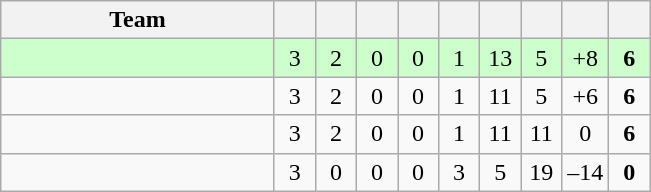<table class="wikitable" style="text-align: center;">
<tr>
<th style="width:175px;">Team</th>
<th width="20"></th>
<th width="20"></th>
<th width="20"></th>
<th width="20"></th>
<th width="20"></th>
<th width="20"></th>
<th width="20"></th>
<th></th>
<th width="20"></th>
</tr>
<tr bgcolor=#ccffcc>
<td align=left></td>
<td>3</td>
<td>2</td>
<td>0</td>
<td>0</td>
<td>1</td>
<td>13</td>
<td>5</td>
<td>+8</td>
<td><strong>6</strong></td>
</tr>
<tr>
<td align=left></td>
<td>3</td>
<td>2</td>
<td>0</td>
<td>0</td>
<td>1</td>
<td>11</td>
<td>5</td>
<td>+6</td>
<td><strong>6</strong></td>
</tr>
<tr>
<td align=left></td>
<td>3</td>
<td>2</td>
<td>0</td>
<td>0</td>
<td>1</td>
<td>11</td>
<td>11</td>
<td>0</td>
<td><strong>6</strong></td>
</tr>
<tr>
<td align=left></td>
<td>3</td>
<td>0</td>
<td>0</td>
<td>0</td>
<td>3</td>
<td>5</td>
<td>19</td>
<td>–14</td>
<td><strong>0</strong></td>
</tr>
</table>
